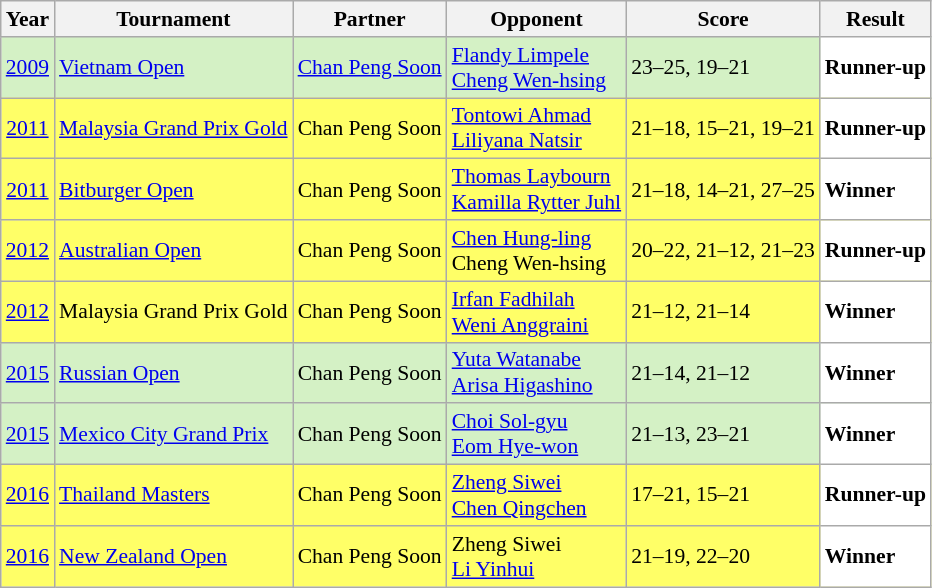<table class="sortable wikitable" style="font-size: 90%;">
<tr>
<th>Year</th>
<th>Tournament</th>
<th>Partner</th>
<th>Opponent</th>
<th>Score</th>
<th>Result</th>
</tr>
<tr style="background:#D4F1C5">
<td align="center"><a href='#'>2009</a></td>
<td align="left"><a href='#'>Vietnam Open</a></td>
<td align="left"> <a href='#'>Chan Peng Soon</a></td>
<td align="left"> <a href='#'>Flandy Limpele</a> <br>  <a href='#'>Cheng Wen-hsing</a></td>
<td align="left">23–25, 19–21</td>
<td style="text-align:left; background:white"> <strong>Runner-up</strong></td>
</tr>
<tr style="background:#FFFF67">
<td align="center"><a href='#'>2011</a></td>
<td align="left"><a href='#'>Malaysia Grand Prix Gold</a></td>
<td align="left"> Chan Peng Soon</td>
<td align="left"> <a href='#'>Tontowi Ahmad</a> <br>  <a href='#'>Liliyana Natsir</a></td>
<td align="left">21–18, 15–21, 19–21</td>
<td style="text-align:left; background:white"> <strong>Runner-up</strong></td>
</tr>
<tr style="background:#FFFF67">
<td align="center"><a href='#'>2011</a></td>
<td align="left"><a href='#'>Bitburger Open</a></td>
<td align="left"> Chan Peng Soon</td>
<td align="left"> <a href='#'>Thomas Laybourn</a> <br>  <a href='#'>Kamilla Rytter Juhl</a></td>
<td align="left">21–18, 14–21, 27–25</td>
<td style="text-align:left; background:white"> <strong>Winner</strong></td>
</tr>
<tr style="background:#FFFF67">
<td align="center"><a href='#'>2012</a></td>
<td align="left"><a href='#'>Australian Open</a></td>
<td align="left"> Chan Peng Soon</td>
<td align="left"> <a href='#'>Chen Hung-ling</a> <br>  Cheng Wen-hsing</td>
<td align="left">20–22, 21–12, 21–23</td>
<td style="text-align:left; background:white"> <strong>Runner-up</strong></td>
</tr>
<tr style="background:#FFFF67">
<td align="center"><a href='#'>2012</a></td>
<td align="left">Malaysia Grand Prix Gold</td>
<td align="left"> Chan Peng Soon</td>
<td align="left"> <a href='#'>Irfan Fadhilah</a> <br>  <a href='#'>Weni Anggraini</a></td>
<td align="left">21–12, 21–14</td>
<td style="text-align:left; background:white"> <strong>Winner</strong></td>
</tr>
<tr style="background:#D4F1C5">
<td align="center"><a href='#'>2015</a></td>
<td align="left"><a href='#'>Russian Open</a></td>
<td align="left"> Chan Peng Soon</td>
<td align="left"> <a href='#'>Yuta Watanabe</a> <br>  <a href='#'>Arisa Higashino</a></td>
<td align="left">21–14, 21–12</td>
<td style="text-align:left; background:white"> <strong>Winner</strong></td>
</tr>
<tr style="background:#D4F1C5">
<td align="center"><a href='#'>2015</a></td>
<td align="left"><a href='#'>Mexico City Grand Prix</a></td>
<td align="left"> Chan Peng Soon</td>
<td align="left"> <a href='#'>Choi Sol-gyu</a> <br>  <a href='#'>Eom Hye-won</a></td>
<td align="left">21–13, 23–21</td>
<td style="text-align:left; background:white"> <strong>Winner</strong></td>
</tr>
<tr style="background:#FFFF67">
<td align="center"><a href='#'>2016</a></td>
<td align="left"><a href='#'>Thailand Masters</a></td>
<td align="left"> Chan Peng Soon</td>
<td align="left"> <a href='#'>Zheng Siwei</a> <br>  <a href='#'>Chen Qingchen</a></td>
<td align="left">17–21, 15–21</td>
<td style="text-align:left; background:white"> <strong>Runner-up</strong></td>
</tr>
<tr style="background:#FFFF67">
<td align="center"><a href='#'>2016</a></td>
<td align="left"><a href='#'>New Zealand Open</a></td>
<td align="left"> Chan Peng Soon</td>
<td align="left"> Zheng Siwei <br>  <a href='#'>Li Yinhui</a></td>
<td align="left">21–19, 22–20</td>
<td style="text-align:left; background:white"> <strong>Winner</strong></td>
</tr>
</table>
